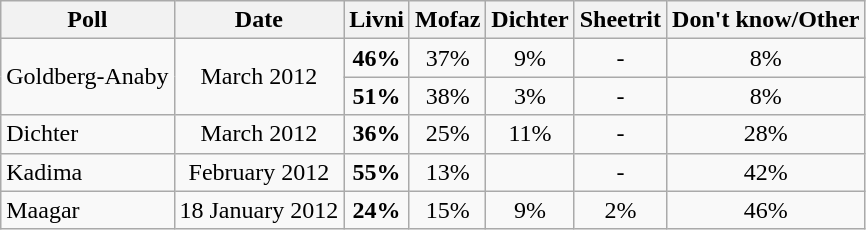<table class="wikitable" style="text-align:center">
<tr valign="top">
<th>Poll</th>
<th>Date</th>
<th>Livni</th>
<th>Mofaz</th>
<th>Dichter</th>
<th>Sheetrit</th>
<th>Don't know/Other</th>
</tr>
<tr>
<td align=left rowspan=2>Goldberg-Anaby</td>
<td rowspan=2>March 2012</td>
<td><strong>46%</strong></td>
<td>37%</td>
<td>9%</td>
<td>-</td>
<td>8%</td>
</tr>
<tr>
<td><strong>51%</strong></td>
<td>38%</td>
<td>3%</td>
<td>-</td>
<td>8%</td>
</tr>
<tr>
<td align=left>Dichter</td>
<td>March 2012</td>
<td><strong>36%</strong></td>
<td>25%</td>
<td>11%</td>
<td>-</td>
<td>28%</td>
</tr>
<tr>
<td align=left>Kadima</td>
<td>February 2012</td>
<td><strong>55%</strong></td>
<td>13%</td>
<td></td>
<td>-</td>
<td>42%</td>
</tr>
<tr>
<td align=left>Maagar</td>
<td>18 January 2012</td>
<td><strong>24%</strong></td>
<td>15%</td>
<td>9%</td>
<td>2%</td>
<td>46%</td>
</tr>
</table>
